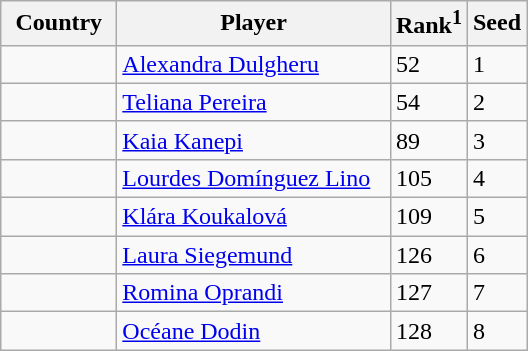<table class="sortable wikitable">
<tr>
<th width="70">Country</th>
<th width="175">Player</th>
<th>Rank<sup>1</sup></th>
<th>Seed</th>
</tr>
<tr>
<td></td>
<td><a href='#'>Alexandra Dulgheru</a></td>
<td>52</td>
<td>1</td>
</tr>
<tr>
<td></td>
<td><a href='#'>Teliana Pereira</a></td>
<td>54</td>
<td>2</td>
</tr>
<tr>
<td></td>
<td><a href='#'>Kaia Kanepi</a></td>
<td>89</td>
<td>3</td>
</tr>
<tr>
<td></td>
<td><a href='#'>Lourdes Domínguez Lino</a></td>
<td>105</td>
<td>4</td>
</tr>
<tr>
<td></td>
<td><a href='#'>Klára Koukalová</a></td>
<td>109</td>
<td>5</td>
</tr>
<tr>
<td></td>
<td><a href='#'>Laura Siegemund</a></td>
<td>126</td>
<td>6</td>
</tr>
<tr>
<td></td>
<td><a href='#'>Romina Oprandi</a></td>
<td>127</td>
<td>7</td>
</tr>
<tr>
<td></td>
<td><a href='#'>Océane Dodin</a></td>
<td>128</td>
<td>8</td>
</tr>
</table>
